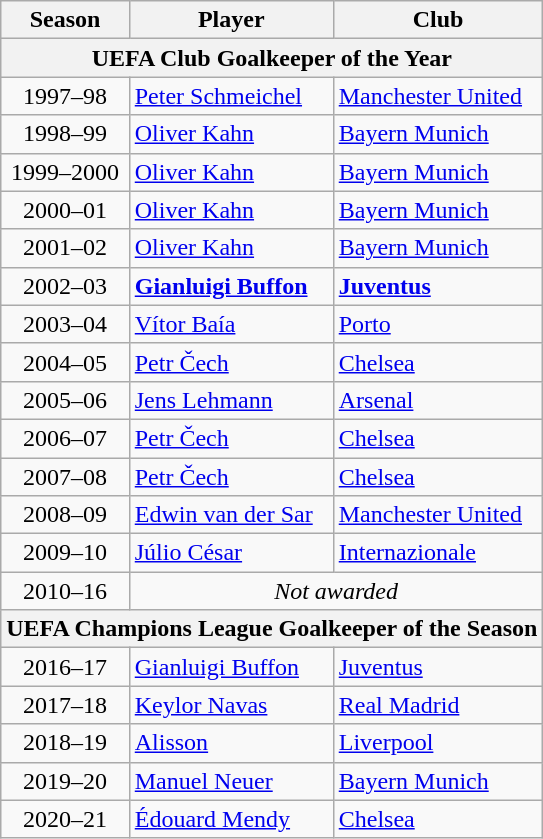<table class="sortable wikitable">
<tr>
<th>Season</th>
<th>Player</th>
<th>Club</th>
</tr>
<tr>
<th colspan="3">UEFA Club Goalkeeper of the Year</th>
</tr>
<tr>
<td align="center">1997–98</td>
<td> <a href='#'>Peter Schmeichel</a></td>
<td> <a href='#'>Manchester United</a></td>
</tr>
<tr>
<td align="center">1998–99</td>
<td> <a href='#'>Oliver Kahn</a></td>
<td> <a href='#'>Bayern Munich</a></td>
</tr>
<tr>
<td align="center">1999–2000</td>
<td> <a href='#'>Oliver Kahn</a></td>
<td> <a href='#'>Bayern Munich</a></td>
</tr>
<tr>
<td align="center">2000–01</td>
<td> <a href='#'>Oliver Kahn</a></td>
<td> <a href='#'>Bayern Munich</a></td>
</tr>
<tr>
<td align="center">2001–02</td>
<td> <a href='#'>Oliver Kahn</a></td>
<td> <a href='#'>Bayern Munich</a></td>
</tr>
<tr>
<td align="center">2002–03</td>
<td> <strong><a href='#'>Gianluigi Buffon</a></strong></td>
<td> <strong><a href='#'>Juventus</a></strong></td>
</tr>
<tr>
<td align="center">2003–04</td>
<td> <a href='#'>Vítor Baía</a></td>
<td> <a href='#'>Porto</a></td>
</tr>
<tr>
<td align="center">2004–05</td>
<td> <a href='#'>Petr Čech</a></td>
<td> <a href='#'>Chelsea</a></td>
</tr>
<tr>
<td align="center">2005–06</td>
<td> <a href='#'>Jens Lehmann</a></td>
<td> <a href='#'>Arsenal</a></td>
</tr>
<tr>
<td align="center">2006–07</td>
<td> <a href='#'>Petr Čech</a></td>
<td> <a href='#'>Chelsea</a></td>
</tr>
<tr>
<td align="center">2007–08</td>
<td> <a href='#'>Petr Čech</a></td>
<td> <a href='#'>Chelsea</a></td>
</tr>
<tr>
<td align="center">2008–09</td>
<td> <a href='#'>Edwin van der Sar</a></td>
<td> <a href='#'>Manchester United</a></td>
</tr>
<tr>
<td align="center">2009–10</td>
<td> <a href='#'>Júlio César</a></td>
<td> <a href='#'>Internazionale</a></td>
</tr>
<tr>
<td align="center">2010–16</td>
<td colspan="4" align="center"><em>Not awarded</em></td>
</tr>
<tr>
<th colspan="3">UEFA Champions League Goalkeeper of the Season</th>
</tr>
<tr>
<td align="center">2016–17</td>
<td> <a href='#'>Gianluigi Buffon</a></td>
<td> <a href='#'>Juventus</a></td>
</tr>
<tr>
<td align="center">2017–18</td>
<td> <a href='#'>Keylor Navas</a></td>
<td> <a href='#'>Real Madrid</a></td>
</tr>
<tr>
<td align="center">2018–19</td>
<td> <a href='#'>Alisson</a></td>
<td> <a href='#'>Liverpool</a></td>
</tr>
<tr>
<td align="center">2019–20</td>
<td> <a href='#'>Manuel Neuer</a></td>
<td> <a href='#'>Bayern Munich</a></td>
</tr>
<tr>
<td align="center">2020–21</td>
<td> <a href='#'>Édouard Mendy</a></td>
<td> <a href='#'>Chelsea</a></td>
</tr>
</table>
